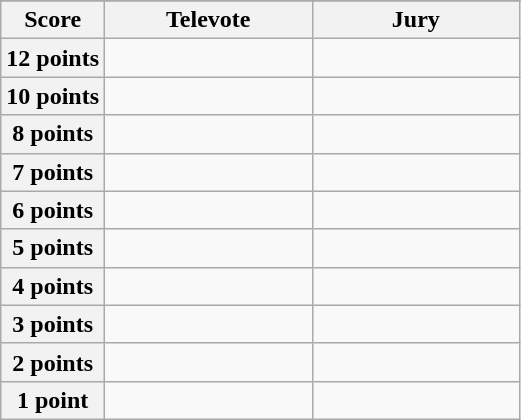<table class="wikitable">
<tr>
</tr>
<tr>
<th scope="col" width="20%">Score</th>
<th scope="col" width="40%">Televote</th>
<th scope="col" width="40%">Jury</th>
</tr>
<tr>
<th scope="row">12 points</th>
<td></td>
<td></td>
</tr>
<tr>
<th scope="row">10 points</th>
<td></td>
<td></td>
</tr>
<tr>
<th scope="row">8 points</th>
<td></td>
<td></td>
</tr>
<tr>
<th scope="row">7 points</th>
<td></td>
<td></td>
</tr>
<tr>
<th scope="row">6 points</th>
<td></td>
<td></td>
</tr>
<tr>
<th scope="row">5 points</th>
<td></td>
<td></td>
</tr>
<tr>
<th scope="row">4 points</th>
<td></td>
<td></td>
</tr>
<tr>
<th scope="row">3 points</th>
<td></td>
<td></td>
</tr>
<tr>
<th scope="row">2 points</th>
<td></td>
<td></td>
</tr>
<tr>
<th scope="row">1 point</th>
<td></td>
<td></td>
</tr>
</table>
